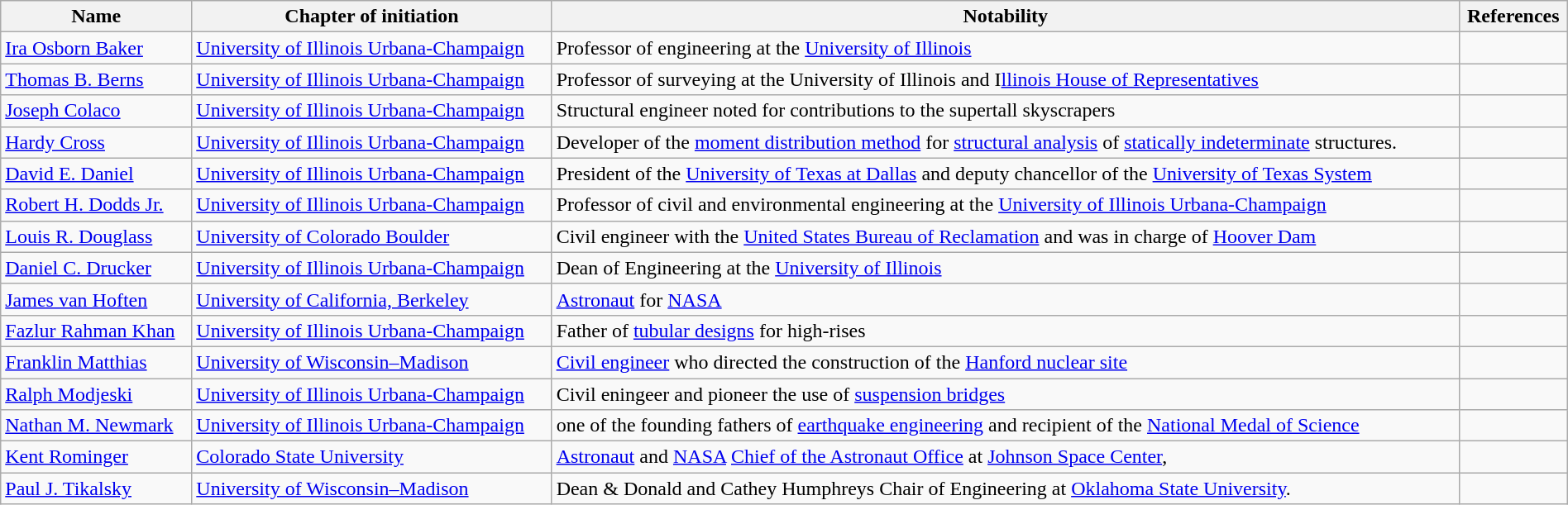<table class="wikitable sortable" style="width:100%;">
<tr>
<th>Name</th>
<th>Chapter of initiation</th>
<th>Notability</th>
<th>References</th>
</tr>
<tr>
<td><a href='#'>Ira Osborn Baker</a></td>
<td><a href='#'>University of Illinois Urbana-Champaign</a></td>
<td>Professor of engineering at the <a href='#'>University of Illinois</a></td>
<td></td>
</tr>
<tr>
<td><a href='#'>Thomas B. Berns</a></td>
<td><a href='#'>University of Illinois Urbana-Champaign</a></td>
<td>Professor of surveying at the University of Illinois and I<a href='#'>llinois House of Representatives</a></td>
<td></td>
</tr>
<tr>
<td><a href='#'>Joseph Colaco</a></td>
<td><a href='#'>University of Illinois Urbana-Champaign</a></td>
<td>Structural engineer noted for contributions to the supertall skyscrapers</td>
<td></td>
</tr>
<tr>
<td><a href='#'>Hardy Cross</a></td>
<td><a href='#'>University of Illinois Urbana-Champaign</a></td>
<td>Developer of the <a href='#'>moment distribution method</a> for <a href='#'>structural analysis</a> of <a href='#'>statically indeterminate</a> structures.</td>
<td></td>
</tr>
<tr>
<td><a href='#'>David E. Daniel</a></td>
<td><a href='#'>University of Illinois Urbana-Champaign</a></td>
<td>President of the <a href='#'>University of Texas at Dallas</a> and deputy chancellor of the <a href='#'>University of Texas System</a></td>
<td></td>
</tr>
<tr>
<td><a href='#'>Robert H. Dodds Jr.</a></td>
<td><a href='#'>University of Illinois Urbana-Champaign</a></td>
<td>Professor of civil and environmental engineering at the <a href='#'>University of Illinois Urbana-Champaign</a></td>
<td></td>
</tr>
<tr>
<td><a href='#'>Louis R. Douglass</a></td>
<td><a href='#'>University of Colorado Boulder</a></td>
<td>Civil engineer with the <a href='#'>United States Bureau of Reclamation</a> and was in charge of <a href='#'>Hoover Dam</a></td>
<td></td>
</tr>
<tr>
<td><a href='#'>Daniel C. Drucker</a></td>
<td><a href='#'>University of Illinois Urbana-Champaign</a></td>
<td>Dean of Engineering at the <a href='#'>University of Illinois</a></td>
<td></td>
</tr>
<tr>
<td><a href='#'>James van Hoften</a></td>
<td><a href='#'>University of California, Berkeley</a></td>
<td><a href='#'>Astronaut</a> for <a href='#'>NASA</a></td>
<td></td>
</tr>
<tr>
<td><a href='#'>Fazlur Rahman Khan</a></td>
<td><a href='#'>University of Illinois Urbana-Champaign</a></td>
<td>Father of <a href='#'>tubular designs</a> for high-rises</td>
<td></td>
</tr>
<tr>
<td><a href='#'>Franklin Matthias</a></td>
<td><a href='#'>University of Wisconsin–Madison</a></td>
<td><a href='#'>Civil engineer</a> who directed the construction of the <a href='#'>Hanford nuclear site</a></td>
<td></td>
</tr>
<tr>
<td><a href='#'>Ralph Modjeski</a></td>
<td><a href='#'>University of Illinois Urbana-Champaign</a></td>
<td>Civil eningeer and  pioneer the use of <a href='#'>suspension bridges</a></td>
<td></td>
</tr>
<tr>
<td><a href='#'>Nathan M. Newmark</a></td>
<td><a href='#'>University of Illinois Urbana-Champaign</a></td>
<td>one of the founding fathers of <a href='#'>earthquake engineering</a> and recipient of the <a href='#'>National Medal of Science</a></td>
<td></td>
</tr>
<tr>
<td><a href='#'>Kent Rominger</a></td>
<td><a href='#'>Colorado State University</a></td>
<td><a href='#'>Astronaut</a> and <a href='#'>NASA</a> <a href='#'>Chief of the Astronaut Office</a> at <a href='#'>Johnson Space Center</a>,</td>
<td></td>
</tr>
<tr>
<td><a href='#'>Paul J. Tikalsky</a></td>
<td><a href='#'>University of Wisconsin–Madison</a></td>
<td>Dean & Donald and Cathey Humphreys Chair of Engineering at <a href='#'>Oklahoma State University</a>.</td>
<td></td>
</tr>
</table>
